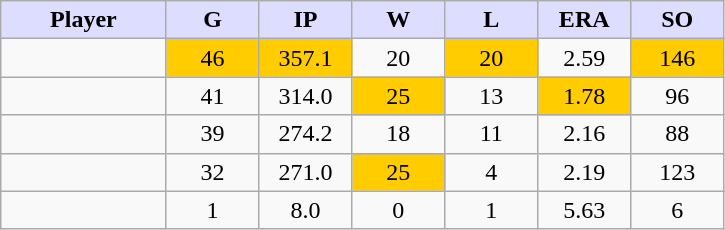<table class="wikitable sortable">
<tr>
<th style="background:#ddf; width:16%;">Player</th>
<th style="background:#ddf; width:9%;">G</th>
<th style="background:#ddf; width:9%;">IP</th>
<th style="background:#ddf; width:9%;">W</th>
<th style="background:#ddf; width:9%;">L</th>
<th style="background:#ddf; width:9%;">ERA</th>
<th style="background:#ddf; width:9%;">SO</th>
</tr>
<tr style="text-align:center;">
<td></td>
<td bgcolor=#ffcc00>46</td>
<td bgcolor=#ffcc00>357.1</td>
<td>20</td>
<td bgcolor=#ffcc00>20</td>
<td>2.59</td>
<td bgcolor=#ffcc00>146</td>
</tr>
<tr style="text-align:center;">
<td></td>
<td>41</td>
<td>314.0</td>
<td bgcolor=#ffcc00>25</td>
<td>13</td>
<td bgcolor=#ffcc00>1.78</td>
<td>96</td>
</tr>
<tr style="text-align:center;">
<td></td>
<td>39</td>
<td>274.2</td>
<td>18</td>
<td>11</td>
<td>2.16</td>
<td>88</td>
</tr>
<tr style="text-align:center;">
<td></td>
<td>32</td>
<td>271.0</td>
<td bgcolor=#ffcc00>25</td>
<td>4</td>
<td>2.19</td>
<td>123</td>
</tr>
<tr style="text-align:center;">
<td></td>
<td>1</td>
<td>8.0</td>
<td>0</td>
<td>1</td>
<td>5.63</td>
<td>6</td>
</tr>
</table>
